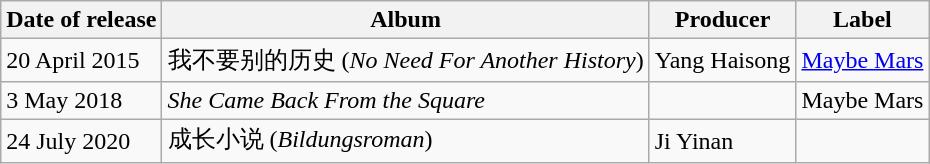<table class="wikitable">
<tr>
<th>Date of release</th>
<th>Album</th>
<th>Producer</th>
<th>Label</th>
</tr>
<tr>
<td>20 April 2015</td>
<td>我不要别的历史 (<em>No Need For Another History</em>)</td>
<td>Yang Haisong</td>
<td><a href='#'>Maybe Mars</a></td>
</tr>
<tr>
<td>3 May 2018</td>
<td><em>She Came Back From the Square</em></td>
<td></td>
<td>Maybe Mars</td>
</tr>
<tr>
<td>24 July 2020</td>
<td>成长小说 (<em>Bildungsroman</em>)</td>
<td>Ji Yinan</td>
<td></td>
</tr>
</table>
